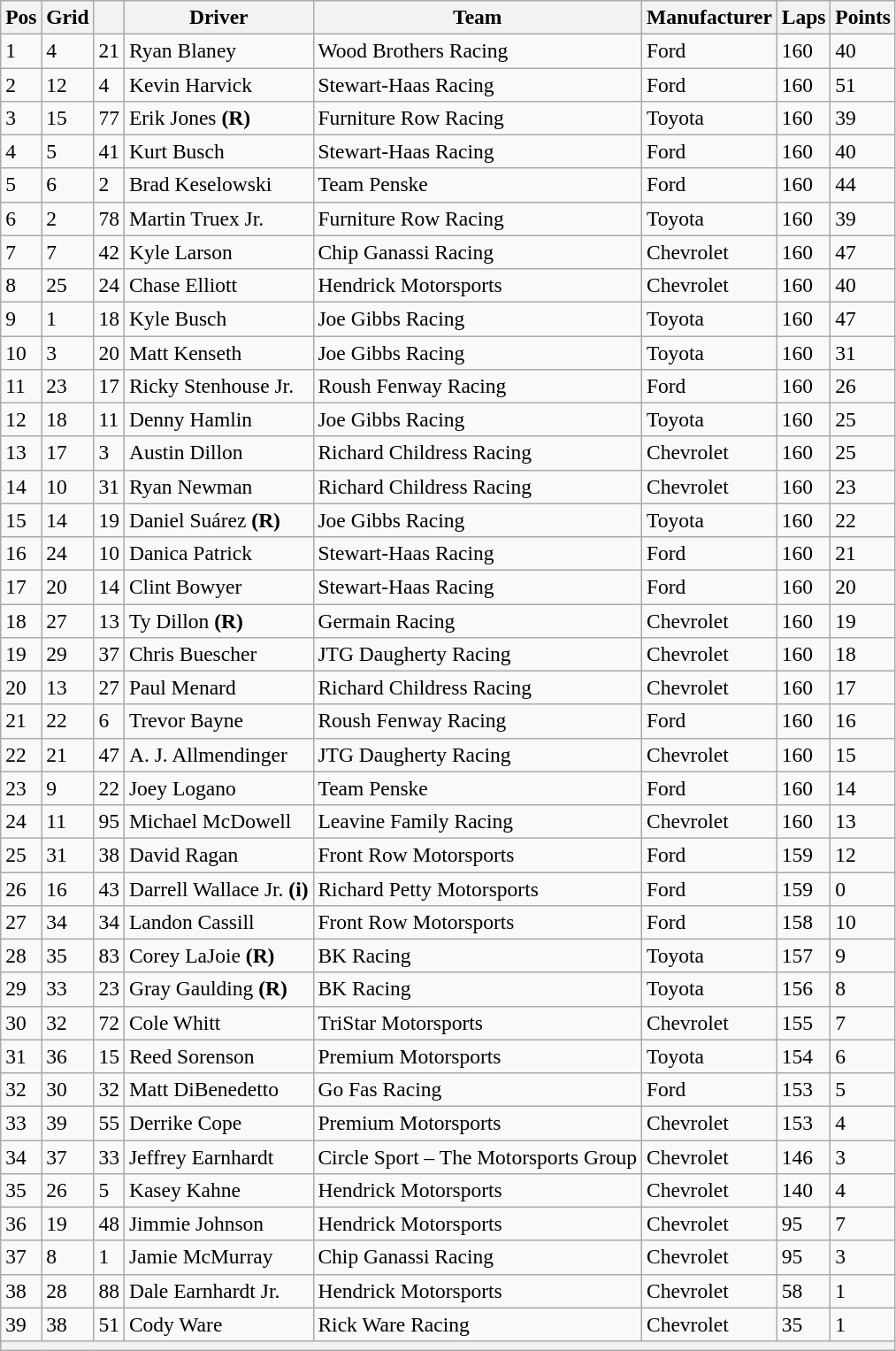<table class="wikitable" style="font-size:98%">
<tr>
<th>Pos</th>
<th>Grid</th>
<th></th>
<th>Driver</th>
<th>Team</th>
<th>Manufacturer</th>
<th>Laps</th>
<th>Points</th>
</tr>
<tr>
<td>1</td>
<td>4</td>
<td>21</td>
<td>Ryan Blaney</td>
<td>Wood Brothers Racing</td>
<td>Ford</td>
<td>160</td>
<td>40</td>
</tr>
<tr>
<td>2</td>
<td>12</td>
<td>4</td>
<td>Kevin Harvick</td>
<td>Stewart-Haas Racing</td>
<td>Ford</td>
<td>160</td>
<td>51</td>
</tr>
<tr>
<td>3</td>
<td>15</td>
<td>77</td>
<td>Erik Jones <strong>(R)</strong></td>
<td>Furniture Row Racing</td>
<td>Toyota</td>
<td>160</td>
<td>39</td>
</tr>
<tr>
<td>4</td>
<td>5</td>
<td>41</td>
<td>Kurt Busch</td>
<td>Stewart-Haas Racing</td>
<td>Ford</td>
<td>160</td>
<td>40</td>
</tr>
<tr>
<td>5</td>
<td>6</td>
<td>2</td>
<td>Brad Keselowski</td>
<td>Team Penske</td>
<td>Ford</td>
<td>160</td>
<td>44</td>
</tr>
<tr>
<td>6</td>
<td>2</td>
<td>78</td>
<td>Martin Truex Jr.</td>
<td>Furniture Row Racing</td>
<td>Toyota</td>
<td>160</td>
<td>39</td>
</tr>
<tr>
<td>7</td>
<td>7</td>
<td>42</td>
<td>Kyle Larson</td>
<td>Chip Ganassi Racing</td>
<td>Chevrolet</td>
<td>160</td>
<td>47</td>
</tr>
<tr>
<td>8</td>
<td>25</td>
<td>24</td>
<td>Chase Elliott</td>
<td>Hendrick Motorsports</td>
<td>Chevrolet</td>
<td>160</td>
<td>40</td>
</tr>
<tr>
<td>9</td>
<td>1</td>
<td>18</td>
<td>Kyle Busch</td>
<td>Joe Gibbs Racing</td>
<td>Toyota</td>
<td>160</td>
<td>47</td>
</tr>
<tr>
<td>10</td>
<td>3</td>
<td>20</td>
<td>Matt Kenseth</td>
<td>Joe Gibbs Racing</td>
<td>Toyota</td>
<td>160</td>
<td>31</td>
</tr>
<tr>
<td>11</td>
<td>23</td>
<td>17</td>
<td>Ricky Stenhouse Jr.</td>
<td>Roush Fenway Racing</td>
<td>Ford</td>
<td>160</td>
<td>26</td>
</tr>
<tr>
<td>12</td>
<td>18</td>
<td>11</td>
<td>Denny Hamlin</td>
<td>Joe Gibbs Racing</td>
<td>Toyota</td>
<td>160</td>
<td>25</td>
</tr>
<tr>
<td>13</td>
<td>17</td>
<td>3</td>
<td>Austin Dillon</td>
<td>Richard Childress Racing</td>
<td>Chevrolet</td>
<td>160</td>
<td>25</td>
</tr>
<tr>
<td>14</td>
<td>10</td>
<td>31</td>
<td>Ryan Newman</td>
<td>Richard Childress Racing</td>
<td>Chevrolet</td>
<td>160</td>
<td>23</td>
</tr>
<tr>
<td>15</td>
<td>14</td>
<td>19</td>
<td>Daniel Suárez <strong>(R)</strong></td>
<td>Joe Gibbs Racing</td>
<td>Toyota</td>
<td>160</td>
<td>22</td>
</tr>
<tr>
<td>16</td>
<td>24</td>
<td>10</td>
<td>Danica Patrick</td>
<td>Stewart-Haas Racing</td>
<td>Ford</td>
<td>160</td>
<td>21</td>
</tr>
<tr>
<td>17</td>
<td>20</td>
<td>14</td>
<td>Clint Bowyer</td>
<td>Stewart-Haas Racing</td>
<td>Ford</td>
<td>160</td>
<td>20</td>
</tr>
<tr>
<td>18</td>
<td>27</td>
<td>13</td>
<td>Ty Dillon <strong>(R)</strong></td>
<td>Germain Racing</td>
<td>Chevrolet</td>
<td>160</td>
<td>19</td>
</tr>
<tr>
<td>19</td>
<td>29</td>
<td>37</td>
<td>Chris Buescher</td>
<td>JTG Daugherty Racing</td>
<td>Chevrolet</td>
<td>160</td>
<td>18</td>
</tr>
<tr>
<td>20</td>
<td>13</td>
<td>27</td>
<td>Paul Menard</td>
<td>Richard Childress Racing</td>
<td>Chevrolet</td>
<td>160</td>
<td>17</td>
</tr>
<tr>
<td>21</td>
<td>22</td>
<td>6</td>
<td>Trevor Bayne</td>
<td>Roush Fenway Racing</td>
<td>Ford</td>
<td>160</td>
<td>16</td>
</tr>
<tr>
<td>22</td>
<td>21</td>
<td>47</td>
<td>A. J. Allmendinger</td>
<td>JTG Daugherty Racing</td>
<td>Chevrolet</td>
<td>160</td>
<td>15</td>
</tr>
<tr>
<td>23</td>
<td>9</td>
<td>22</td>
<td>Joey Logano</td>
<td>Team Penske</td>
<td>Ford</td>
<td>160</td>
<td>14</td>
</tr>
<tr>
<td>24</td>
<td>11</td>
<td>95</td>
<td>Michael McDowell</td>
<td>Leavine Family Racing</td>
<td>Chevrolet</td>
<td>160</td>
<td>13</td>
</tr>
<tr>
<td>25</td>
<td>31</td>
<td>38</td>
<td>David Ragan</td>
<td>Front Row Motorsports</td>
<td>Ford</td>
<td>159</td>
<td>12</td>
</tr>
<tr>
<td>26</td>
<td>16</td>
<td>43</td>
<td>Darrell Wallace Jr. <strong>(i)</strong></td>
<td>Richard Petty Motorsports</td>
<td>Ford</td>
<td>159</td>
<td>0</td>
</tr>
<tr>
<td>27</td>
<td>34</td>
<td>34</td>
<td>Landon Cassill</td>
<td>Front Row Motorsports</td>
<td>Ford</td>
<td>158</td>
<td>10</td>
</tr>
<tr>
<td>28</td>
<td>35</td>
<td>83</td>
<td>Corey LaJoie <strong>(R)</strong></td>
<td>BK Racing</td>
<td>Toyota</td>
<td>157</td>
<td>9</td>
</tr>
<tr>
<td>29</td>
<td>33</td>
<td>23</td>
<td>Gray Gaulding <strong>(R)</strong></td>
<td>BK Racing</td>
<td>Toyota</td>
<td>156</td>
<td>8</td>
</tr>
<tr>
<td>30</td>
<td>32</td>
<td>72</td>
<td>Cole Whitt</td>
<td>TriStar Motorsports</td>
<td>Chevrolet</td>
<td>155</td>
<td>7</td>
</tr>
<tr>
<td>31</td>
<td>36</td>
<td>15</td>
<td>Reed Sorenson</td>
<td>Premium Motorsports</td>
<td>Toyota</td>
<td>154</td>
<td>6</td>
</tr>
<tr>
<td>32</td>
<td>30</td>
<td>32</td>
<td>Matt DiBenedetto</td>
<td>Go Fas Racing</td>
<td>Ford</td>
<td>153</td>
<td>5</td>
</tr>
<tr>
<td>33</td>
<td>39</td>
<td>55</td>
<td>Derrike Cope</td>
<td>Premium Motorsports</td>
<td>Chevrolet</td>
<td>153</td>
<td>4</td>
</tr>
<tr>
<td>34</td>
<td>37</td>
<td>33</td>
<td>Jeffrey Earnhardt</td>
<td>Circle Sport – The Motorsports Group</td>
<td>Chevrolet</td>
<td>146</td>
<td>3</td>
</tr>
<tr>
<td>35</td>
<td>26</td>
<td>5</td>
<td>Kasey Kahne</td>
<td>Hendrick Motorsports</td>
<td>Chevrolet</td>
<td>140</td>
<td>4</td>
</tr>
<tr>
<td>36</td>
<td>19</td>
<td>48</td>
<td>Jimmie Johnson</td>
<td>Hendrick Motorsports</td>
<td>Chevrolet</td>
<td>95</td>
<td>7</td>
</tr>
<tr>
<td>37</td>
<td>8</td>
<td>1</td>
<td>Jamie McMurray</td>
<td>Chip Ganassi Racing</td>
<td>Chevrolet</td>
<td>95</td>
<td>3</td>
</tr>
<tr>
<td>38</td>
<td>28</td>
<td>88</td>
<td>Dale Earnhardt Jr.</td>
<td>Hendrick Motorsports</td>
<td>Chevrolet</td>
<td>58</td>
<td>1</td>
</tr>
<tr>
<td>39</td>
<td>38</td>
<td>51</td>
<td>Cody Ware</td>
<td>Rick Ware Racing</td>
<td>Chevrolet</td>
<td>35</td>
<td>1</td>
</tr>
<tr>
<th colspan="8"></th>
</tr>
</table>
